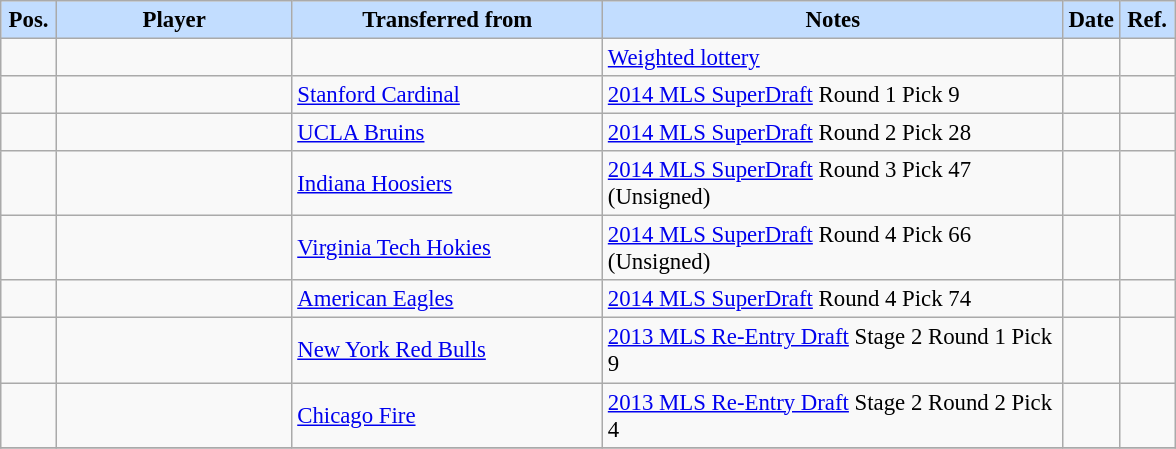<table class="wikitable sortable" style="text-align:left; font-size:95%;">
<tr>
<th style="background:#c2ddff; width:30px;"><strong>Pos.</strong></th>
<th style="background:#c2ddff; width:150px;"><strong>Player</strong></th>
<th style="background:#c2ddff; width:200px;"><strong>Transferred from</strong></th>
<th style="background:#c2ddff; width:300px;"><strong>Notes</strong></th>
<th style="background:#c2ddff; width:30px;"><strong>Date</strong></th>
<th style="background:#c2ddff; width:30px;"><strong>Ref.</strong></th>
</tr>
<tr>
<td align=center></td>
<td align=left></td>
<td></td>
<td><a href='#'>Weighted lottery</a></td>
<td></td>
<td></td>
</tr>
<tr>
<td align=center></td>
<td align=left></td>
<td> <a href='#'>Stanford Cardinal</a></td>
<td><a href='#'>2014 MLS SuperDraft</a> Round 1 Pick 9</td>
<td></td>
<td></td>
</tr>
<tr>
<td align=center></td>
<td align=left></td>
<td> <a href='#'>UCLA Bruins</a></td>
<td><a href='#'>2014 MLS SuperDraft</a> Round 2 Pick 28</td>
<td></td>
<td></td>
</tr>
<tr>
<td align=center></td>
<td align=left></td>
<td> <a href='#'>Indiana Hoosiers</a></td>
<td><a href='#'>2014 MLS SuperDraft</a> Round 3 Pick 47 (Unsigned)</td>
<td></td>
<td></td>
</tr>
<tr>
<td align=center></td>
<td align=left></td>
<td> <a href='#'>Virginia Tech Hokies</a></td>
<td><a href='#'>2014 MLS SuperDraft</a> Round 4 Pick 66 (Unsigned)</td>
<td></td>
<td></td>
</tr>
<tr>
<td align=center></td>
<td align=left></td>
<td> <a href='#'>American Eagles</a></td>
<td><a href='#'>2014 MLS SuperDraft</a> Round 4 Pick 74</td>
<td></td>
<td></td>
</tr>
<tr>
<td align=center></td>
<td align=left></td>
<td> <a href='#'>New York Red Bulls</a></td>
<td><a href='#'>2013 MLS Re-Entry Draft</a> Stage 2 Round 1 Pick 9</td>
<td></td>
<td></td>
</tr>
<tr>
<td align=center></td>
<td align=left></td>
<td> <a href='#'>Chicago Fire</a></td>
<td><a href='#'>2013 MLS Re-Entry Draft</a> Stage 2 Round 2 Pick 4</td>
<td></td>
<td></td>
</tr>
<tr>
</tr>
</table>
